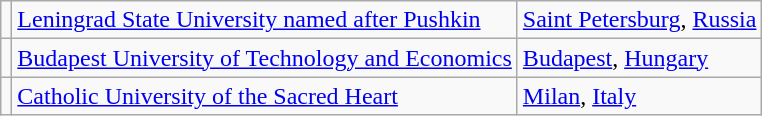<table class="wikitable">
<tr>
<td></td>
<td> <a href='#'>Leningrad State University named after Pushkin</a></td>
<td><a href='#'>Saint Petersburg</a>, <a href='#'>Russia</a></td>
</tr>
<tr>
<td></td>
<td> <a href='#'>Budapest University of Technology and Economics</a></td>
<td><a href='#'>Budapest</a>, <a href='#'>Hungary</a></td>
</tr>
<tr>
<td></td>
<td> <a href='#'>Catholic University of the Sacred Heart</a></td>
<td><a href='#'>Milan</a>, <a href='#'>Italy</a></td>
</tr>
</table>
